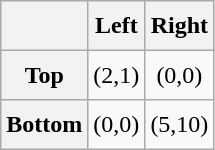<table class="wikitable" style="text-align:center; width:100px; height:100px" border="1">
<tr>
<th></th>
<th>Left</th>
<th>Right</th>
</tr>
<tr>
<th>Top</th>
<td>(2,1)</td>
<td>(0,0)</td>
</tr>
<tr>
<th>Bottom</th>
<td>(0,0)</td>
<td>(5,10)</td>
</tr>
</table>
